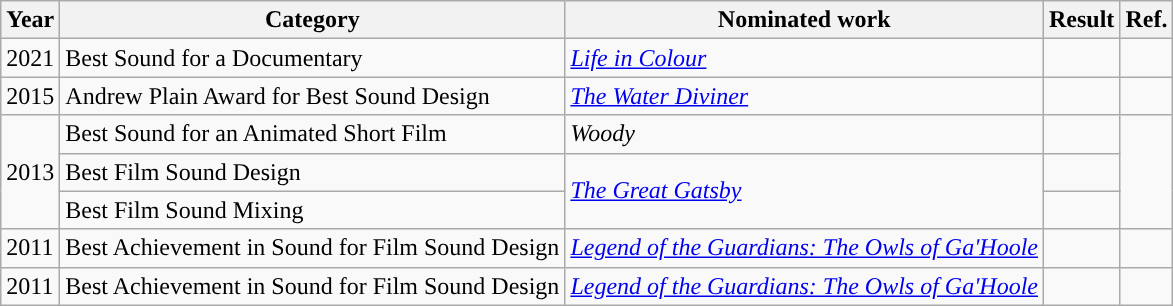<table class="wikitable">
<tr>
<th>Year</th>
<th>Category</th>
<th>Nominated work</th>
<th>Result</th>
<th>Ref.</th>
</tr>
<tr>
<td>2021</td>
<td>Best Sound for a Documentary</td>
<td><em><a href='#'>Life in Colour</a></em></td>
<td></td>
<td></td>
</tr>
<tr>
<td>2015</td>
<td>Andrew Plain Award for Best Sound Design</td>
<td><em><a href='#'>The Water Diviner</a></em></td>
<td></td>
<td></td>
</tr>
<tr>
<td rowspan="3">2013</td>
<td>Best Sound for an Animated Short Film</td>
<td><em>Woody</em></td>
<td></td>
<td rowspan="3"></td>
</tr>
<tr>
<td>Best Film Sound Design</td>
<td rowspan="2"><em><a href='#'>The Great Gatsby</a></em></td>
<td></td>
</tr>
<tr>
<td>Best Film Sound Mixing</td>
<td></td>
</tr>
<tr>
<td>2011</td>
<td>Best Achievement in Sound for Film Sound Design</td>
<td><em><a href='#'>Legend of the Guardians: The Owls of Ga'Hoole</a></em></td>
<td></td>
<td></td>
</tr>
<tr>
<td>2011</td>
<td>Best Achievement in Sound for Film Sound Design</td>
<td><em><a href='#'>Legend of the Guardians: The Owls of Ga'Hoole</a></em></td>
<td></td>
<td></td>
</tr>
</table>
